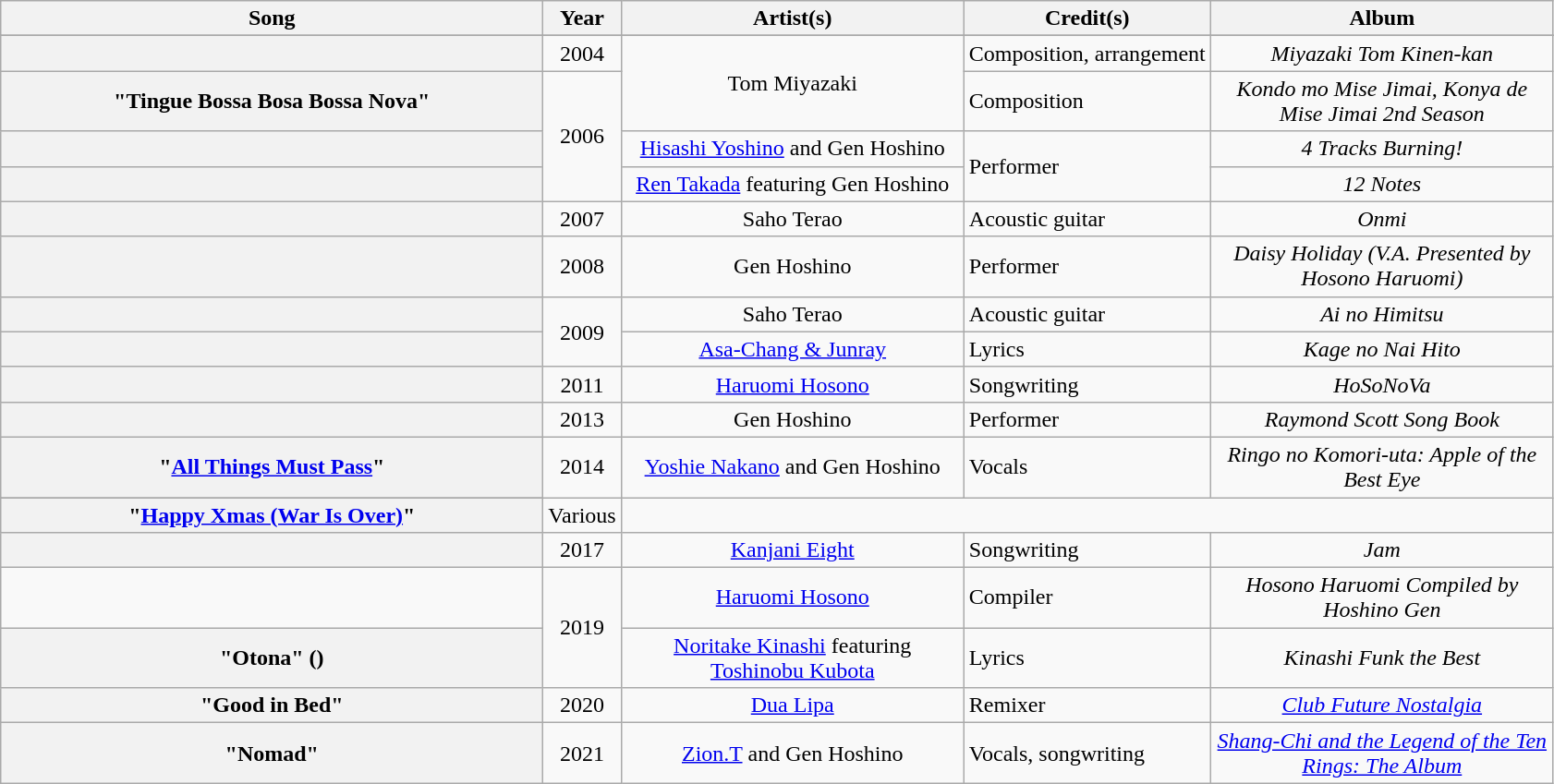<table class="wikitable plainrowheaders sortable" style="text-align:center;">
<tr>
<th scope="col" style="width:24em;">Song</th>
<th scope="col" style="width:1em;">Year</th>
<th scope="col" style="width:15em;">Artist(s)</th>
<th scope="col" style="width:em;">Credit(s)</th>
<th scope="col" style="width:15em;">Album</th>
</tr>
<tr>
</tr>
<tr>
<th scope="row"></th>
<td>2004</td>
<td rowspan="2">Tom Miyazaki</td>
<td style="text-align:left;">Composition, arrangement</td>
<td><em>Miyazaki Tom Kinen-kan</em></td>
</tr>
<tr>
<th scope="row">"Tingue Bossa Bosa Bossa Nova"</th>
<td rowspan="3">2006</td>
<td style="text-align:left;">Composition</td>
<td><em>Kondo mo Mise Jimai, Konya de Mise Jimai 2nd Season	</em></td>
</tr>
<tr>
<th scope="row"></th>
<td><a href='#'>Hisashi Yoshino</a> and Gen Hoshino</td>
<td style="text-align:left;" rowspan="2">Performer</td>
<td><em>4 Tracks Burning!</em></td>
</tr>
<tr>
<th scope="row"><br></th>
<td><a href='#'>Ren Takada</a> featuring Gen Hoshino</td>
<td><em>12 Notes</em></td>
</tr>
<tr>
<th scope="row"></th>
<td>2007</td>
<td>Saho Terao</td>
<td style="text-align:left;">Acoustic guitar</td>
<td><em>Onmi</em></td>
</tr>
<tr>
<th scope="row"></th>
<td>2008</td>
<td>Gen Hoshino</td>
<td style="text-align:left;">Performer</td>
<td><em>Daisy Holiday (V.A. Presented by Hosono Haruomi)</em></td>
</tr>
<tr>
<th scope="row"></th>
<td rowspan="2">2009</td>
<td>Saho Terao</td>
<td style="text-align:left;">Acoustic guitar</td>
<td><em>Ai no Himitsu</em></td>
</tr>
<tr>
<th scope="row"></th>
<td><a href='#'>Asa-Chang & Junray</a></td>
<td style="text-align:left;">Lyrics</td>
<td><em>Kage no Nai Hito</em></td>
</tr>
<tr>
<th scope="row"></th>
<td>2011</td>
<td><a href='#'>Haruomi Hosono</a></td>
<td style="text-align:left;">Songwriting</td>
<td><em>HoSoNoVa</em></td>
</tr>
<tr>
<th scope="row"><br></th>
<td>2013</td>
<td>Gen Hoshino</td>
<td style="text-align:left;">Performer</td>
<td><em>Raymond Scott Song Book</em></td>
</tr>
<tr>
<th scope="row">"<a href='#'>All Things Must Pass</a>"<br></th>
<td rowspan="2">2014</td>
<td><a href='#'>Yoshie Nakano</a> and Gen Hoshino</td>
<td style="text-align:left;" rowspan="2">Vocals</td>
<td rowspan="2"><em>Ringo no Komori-uta: Apple of the Best Eye</em></td>
</tr>
<tr>
</tr>
<tr>
<th scope="row">"<a href='#'>Happy Xmas (War Is Over)</a>"<br></th>
<td>Various</td>
</tr>
<tr>
<th scope="row"></th>
<td>2017</td>
<td><a href='#'>Kanjani Eight</a></td>
<td style="text-align:left;">Songwriting</td>
<td><em>Jam</em></td>
</tr>
<tr>
<td></td>
<td rowspan="2">2019</td>
<td><a href='#'>Haruomi Hosono</a></td>
<td style="text-align:left;">Compiler</td>
<td><em>Hosono Haruomi Compiled by Hoshino Gen</em></td>
</tr>
<tr>
<th scope="row">"Otona" ()</th>
<td><a href='#'>Noritake Kinashi</a> featuring <a href='#'>Toshinobu Kubota</a></td>
<td style="text-align:left;">Lyrics</td>
<td><em>Kinashi Funk the Best</em></td>
</tr>
<tr>
<th scope="row">"Good in Bed"<br></th>
<td>2020</td>
<td><a href='#'>Dua Lipa</a></td>
<td style="text-align:left;">Remixer</td>
<td><em><a href='#'>Club Future Nostalgia</a></em></td>
</tr>
<tr>
<th scope="row">"Nomad"</th>
<td>2021</td>
<td><a href='#'>Zion.T</a> and Gen Hoshino</td>
<td style="text-align:left;">Vocals, songwriting</td>
<td><em><a href='#'>Shang-Chi and the Legend of the Ten Rings: The Album</a></em></td>
</tr>
</table>
